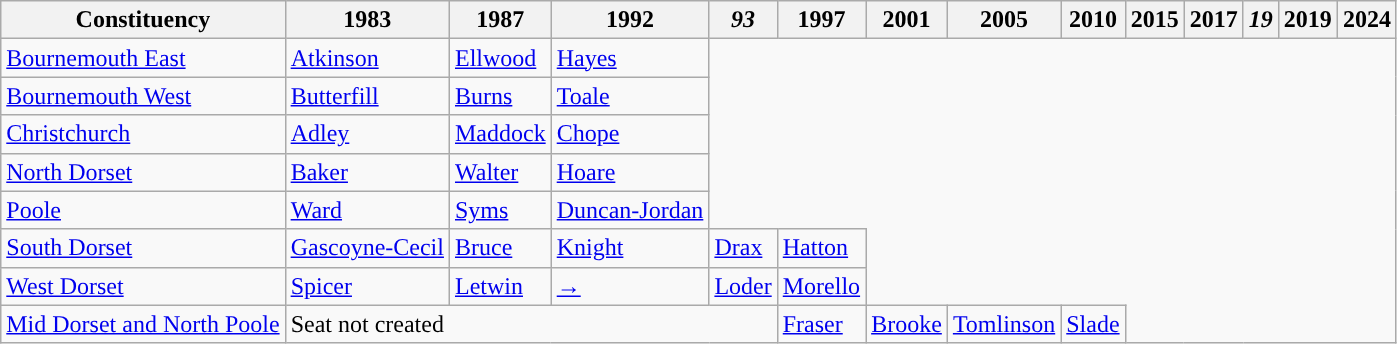<table class="wikitable">
<tr>
<th>Constituency</th>
<th>1983</th>
<th>1987</th>
<th>1992</th>
<th><em>93</em></th>
<th>1997</th>
<th>2001</th>
<th>2005</th>
<th>2010</th>
<th>2015</th>
<th>2017</th>
<th><em>19</em></th>
<th>2019</th>
<th>2024</th>
</tr>
<tr>
<td><a href='#'>Bournemouth East</a></td>
<td><a href='#'>Atkinson</a></td>
<td><a href='#'>Ellwood</a></td>
<td><a href='#'>Hayes</a></td>
</tr>
<tr>
<td><a href='#'>Bournemouth West</a></td>
<td><a href='#'>Butterfill</a></td>
<td><a href='#'>Burns</a></td>
<td><a href='#'>Toale</a></td>
</tr>
<tr>
<td><a href='#'>Christchurch</a></td>
<td><a href='#'>Adley</a></td>
<td><a href='#'>Maddock</a></td>
<td><a href='#'>Chope</a></td>
</tr>
<tr>
<td><a href='#'>North Dorset</a></td>
<td><a href='#'>Baker</a></td>
<td><a href='#'>Walter</a></td>
<td><a href='#'>Hoare</a></td>
</tr>
<tr>
<td><a href='#'>Poole</a></td>
<td><a href='#'>Ward</a></td>
<td><a href='#'>Syms</a></td>
<td><a href='#'>Duncan-Jordan</a></td>
</tr>
<tr>
<td><a href='#'>South Dorset</a></td>
<td><a href='#'>Gascoyne-Cecil</a></td>
<td><a href='#'>Bruce</a></td>
<td><a href='#'>Knight</a></td>
<td><a href='#'>Drax</a></td>
<td><a href='#'>Hatton</a></td>
</tr>
<tr>
<td><a href='#'>West Dorset</a></td>
<td><a href='#'>Spicer</a></td>
<td><a href='#'>Letwin</a></td>
<td><a href='#'>→</a></td>
<td><a href='#'>Loder</a></td>
<td><a href='#'>Morello</a></td>
</tr>
<tr>
<td><a href='#'>Mid Dorset and North Poole</a></td>
<td colspan="4">Seat not created</td>
<td><a href='#'>Fraser</a></td>
<td><a href='#'>Brooke</a></td>
<td><a href='#'>Tomlinson</a></td>
<td><a href='#'>Slade</a></td>
</tr>
</table>
